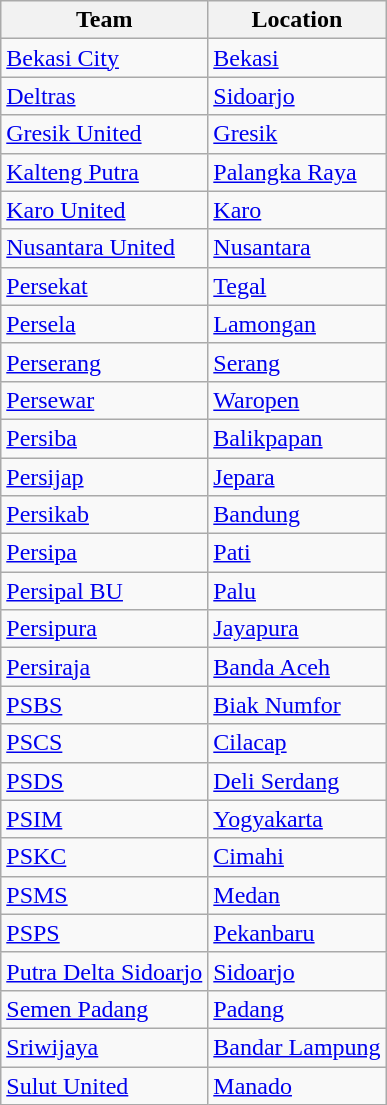<table class="wikitable sortable">
<tr>
<th>Team</th>
<th>Location</th>
</tr>
<tr>
<td><a href='#'>Bekasi City</a></td>
<td><a href='#'>Bekasi</a></td>
</tr>
<tr>
<td><a href='#'>Deltras</a></td>
<td><a href='#'>Sidoarjo</a></td>
</tr>
<tr>
<td><a href='#'>Gresik United</a></td>
<td><a href='#'>Gresik</a></td>
</tr>
<tr>
<td><a href='#'>Kalteng Putra</a></td>
<td><a href='#'>Palangka Raya</a></td>
</tr>
<tr>
<td><a href='#'>Karo United</a></td>
<td><a href='#'>Karo</a></td>
</tr>
<tr>
<td><a href='#'>Nusantara United</a></td>
<td><a href='#'>Nusantara</a></td>
</tr>
<tr>
<td><a href='#'>Persekat</a></td>
<td><a href='#'>Tegal</a></td>
</tr>
<tr>
<td><a href='#'>Persela</a></td>
<td><a href='#'>Lamongan</a></td>
</tr>
<tr>
<td><a href='#'>Perserang</a></td>
<td><a href='#'>Serang</a></td>
</tr>
<tr>
<td><a href='#'>Persewar</a></td>
<td><a href='#'>Waropen</a></td>
</tr>
<tr>
<td><a href='#'>Persiba</a></td>
<td><a href='#'>Balikpapan</a></td>
</tr>
<tr>
<td><a href='#'>Persijap</a></td>
<td><a href='#'>Jepara</a></td>
</tr>
<tr>
<td><a href='#'>Persikab</a></td>
<td><a href='#'>Bandung</a></td>
</tr>
<tr>
<td><a href='#'>Persipa</a></td>
<td><a href='#'>Pati</a></td>
</tr>
<tr>
<td><a href='#'>Persipal BU</a></td>
<td><a href='#'>Palu</a></td>
</tr>
<tr>
<td><a href='#'>Persipura</a></td>
<td><a href='#'>Jayapura</a></td>
</tr>
<tr>
<td><a href='#'>Persiraja</a></td>
<td><a href='#'>Banda Aceh</a></td>
</tr>
<tr>
<td><a href='#'>PSBS</a></td>
<td><a href='#'>Biak Numfor</a></td>
</tr>
<tr>
<td><a href='#'>PSCS</a></td>
<td><a href='#'>Cilacap</a></td>
</tr>
<tr>
<td><a href='#'>PSDS</a></td>
<td><a href='#'>Deli Serdang</a></td>
</tr>
<tr>
<td><a href='#'>PSIM</a></td>
<td><a href='#'>Yogyakarta</a></td>
</tr>
<tr>
<td><a href='#'>PSKC</a></td>
<td><a href='#'>Cimahi</a></td>
</tr>
<tr>
<td><a href='#'>PSMS</a></td>
<td><a href='#'>Medan</a></td>
</tr>
<tr>
<td><a href='#'>PSPS</a></td>
<td><a href='#'>Pekanbaru</a></td>
</tr>
<tr>
<td><a href='#'>Putra Delta Sidoarjo</a></td>
<td><a href='#'>Sidoarjo</a></td>
</tr>
<tr>
<td><a href='#'>Semen Padang</a></td>
<td><a href='#'>Padang</a></td>
</tr>
<tr>
<td><a href='#'>Sriwijaya</a></td>
<td><a href='#'>Bandar Lampung</a></td>
</tr>
<tr>
<td><a href='#'>Sulut United</a></td>
<td><a href='#'>Manado</a></td>
</tr>
</table>
